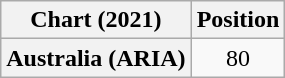<table class="wikitable plainrowheaders" style="text-align:center">
<tr>
<th scope="col">Chart (2021)</th>
<th scope="col">Position</th>
</tr>
<tr>
<th scope="row">Australia (ARIA)</th>
<td>80</td>
</tr>
</table>
